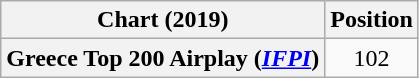<table class="wikitable plainrowheaders" style="text-align:center">
<tr>
<th scope="col">Chart (2019)</th>
<th scope="col">Position</th>
</tr>
<tr>
<th scope="row">Greece Top 200 Airplay (<em><a href='#'>IFPI</a></em>)</th>
<td>102</td>
</tr>
</table>
